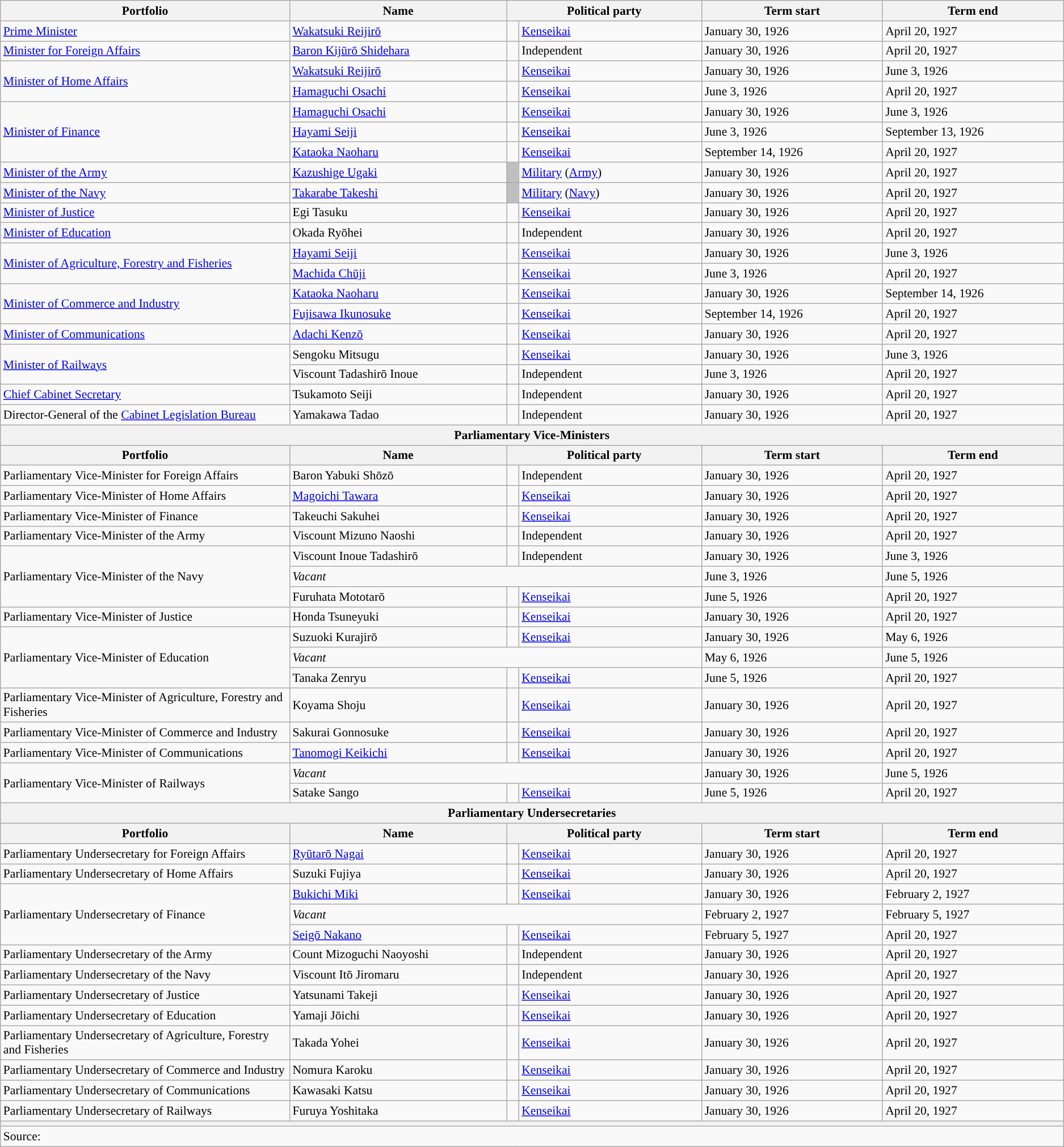<table class="wikitable" style="font-size: 90%;">
<tr>
<th scope="col" width="20%">Portfolio</th>
<th scope="col" width="15%">Name</th>
<th colspan="2" scope="col" width="13.5%">Political party</th>
<th scope="col" width="12.5%">Term start</th>
<th scope="col" width="12.5%">Term end</th>
</tr>
<tr>
<td style="text-align: left;"><a href='#'>Prime Minister</a></td>
<td><a href='#'>Wakatsuki Reijirō</a></td>
<td style="color:inherit;background:"></td>
<td><a href='#'>Kenseikai</a></td>
<td>January 30, 1926</td>
<td>April 20, 1927</td>
</tr>
<tr>
<td><a href='#'>Minister for Foreign Affairs</a></td>
<td><a href='#'>Baron Kijūrō Shidehara</a></td>
<td style="color:inherit;background:"></td>
<td>Independent</td>
<td>January 30, 1926</td>
<td>April 20, 1927</td>
</tr>
<tr>
<td rowspan="2"><a href='#'>Minister of Home Affairs</a></td>
<td><a href='#'>Wakatsuki Reijirō</a></td>
<td style="color:inherit;background:"></td>
<td><a href='#'>Kenseikai</a></td>
<td>January 30, 1926</td>
<td>June 3, 1926</td>
</tr>
<tr>
<td><a href='#'>Hamaguchi Osachi</a></td>
<td style="color:inherit;background:"></td>
<td><a href='#'>Kenseikai</a></td>
<td>June 3, 1926</td>
<td>April 20, 1927</td>
</tr>
<tr>
<td rowspan="3"><a href='#'>Minister of Finance</a></td>
<td><a href='#'>Hamaguchi Osachi</a></td>
<td style="color:inherit;background:"></td>
<td><a href='#'>Kenseikai</a></td>
<td>January 30, 1926</td>
<td>June 3, 1926</td>
</tr>
<tr>
<td><a href='#'>Hayami Seiji</a></td>
<td style="color:inherit;background:"></td>
<td><a href='#'>Kenseikai</a></td>
<td>June 3, 1926</td>
<td>September 13, 1926</td>
</tr>
<tr>
<td><a href='#'>Kataoka Naoharu</a></td>
<td style="color:inherit;background:"></td>
<td><a href='#'>Kenseikai</a></td>
<td>September 14, 1926</td>
<td>April 20, 1927</td>
</tr>
<tr>
<td><a href='#'>Minister of the Army</a></td>
<td><a href='#'>Kazushige Ugaki</a></td>
<td style="color:inherit;background:#bfbfbf"></td>
<td><a href='#'>Military</a> (<a href='#'>Army</a>)</td>
<td>January 30, 1926</td>
<td>April 20, 1927</td>
</tr>
<tr>
<td><a href='#'>Minister of the Navy</a></td>
<td><a href='#'>Takarabe Takeshi</a></td>
<td style="color:inherit;background:#bfbfbf"></td>
<td><a href='#'>Military</a> (<a href='#'>Navy</a>)</td>
<td>January 30, 1926</td>
<td>April 20, 1927</td>
</tr>
<tr>
<td><a href='#'>Minister of Justice</a></td>
<td>Egi Tasuku</td>
<td style="color:inherit;background:"></td>
<td><a href='#'>Kenseikai</a></td>
<td>January 30, 1926</td>
<td>April 20, 1927</td>
</tr>
<tr>
<td><a href='#'>Minister of Education</a></td>
<td>Okada Ryōhei</td>
<td style="color:inherit;background:"></td>
<td>Independent</td>
<td>January 30, 1926</td>
<td>April 20, 1927</td>
</tr>
<tr>
<td rowspan="2"><a href='#'>Minister of Agriculture, Forestry and Fisheries</a></td>
<td><a href='#'>Hayami Seiji</a></td>
<td style="color:inherit;background:"></td>
<td><a href='#'>Kenseikai</a></td>
<td>January 30, 1926</td>
<td>June 3, 1926</td>
</tr>
<tr>
<td><a href='#'>Machida Chūji</a></td>
<td style="color:inherit;background:"></td>
<td><a href='#'>Kenseikai</a></td>
<td>June 3, 1926</td>
<td>April 20, 1927</td>
</tr>
<tr>
<td rowspan="2"><a href='#'>Minister of Commerce and Industry</a></td>
<td><a href='#'>Kataoka Naoharu</a></td>
<td style="color:inherit;background:"></td>
<td><a href='#'>Kenseikai</a></td>
<td>January 30, 1926</td>
<td>September 14, 1926</td>
</tr>
<tr>
<td><a href='#'>Fujisawa Ikunosuke</a></td>
<td style="color:inherit;background:"></td>
<td><a href='#'>Kenseikai</a></td>
<td>September 14, 1926</td>
<td>April 20, 1927</td>
</tr>
<tr>
<td><a href='#'>Minister of Communications</a></td>
<td><a href='#'>Adachi Kenzō</a></td>
<td style="color:inherit;background:"></td>
<td><a href='#'>Kenseikai</a></td>
<td>January 30, 1926</td>
<td>April 20, 1927</td>
</tr>
<tr>
<td rowspan="2"><a href='#'>Minister of Railways</a></td>
<td>Sengoku Mitsugu</td>
<td style="color:inherit;background:"></td>
<td><a href='#'>Kenseikai</a></td>
<td>January 30, 1926</td>
<td>June 3, 1926</td>
</tr>
<tr>
<td>Viscount Tadashirō Inoue</td>
<td style="color:inherit;background:"></td>
<td>Independent</td>
<td>June 3, 1926</td>
<td>April 20, 1927</td>
</tr>
<tr>
<td><a href='#'>Chief Cabinet Secretary</a></td>
<td>Tsukamoto Seiji</td>
<td style="color:inherit;background:"></td>
<td>Independent</td>
<td>January 30, 1926</td>
<td>April 20, 1927</td>
</tr>
<tr>
<td>Director-General of the <a href='#'>Cabinet Legislation Bureau</a></td>
<td>Yamakawa Tadao</td>
<td style="color:inherit;background:"></td>
<td>Independent</td>
<td>January 30, 1926</td>
<td>April 20, 1927</td>
</tr>
<tr>
<th colspan="6">Parliamentary Vice-Ministers</th>
</tr>
<tr>
<th>Portfolio</th>
<th>Name</th>
<th colspan="2">Political party</th>
<th>Term start</th>
<th>Term end</th>
</tr>
<tr>
<td>Parliamentary Vice-Minister for Foreign Affairs</td>
<td>Baron Yabuki Shōzō</td>
<td style="color:inherit;background:"></td>
<td>Independent</td>
<td>January 30, 1926</td>
<td>April 20, 1927</td>
</tr>
<tr>
<td>Parliamentary Vice-Minister of Home Affairs</td>
<td><a href='#'>Magoichi Tawara</a></td>
<td style="color:inherit;background:"></td>
<td><a href='#'>Kenseikai</a></td>
<td>January 30, 1926</td>
<td>April 20, 1927</td>
</tr>
<tr>
<td>Parliamentary Vice-Minister of Finance</td>
<td>Takeuchi Sakuhei</td>
<td style="color:inherit;background:"></td>
<td><a href='#'>Kenseikai</a></td>
<td>January 30, 1926</td>
<td>April 20, 1927</td>
</tr>
<tr>
<td>Parliamentary Vice-Minister of the Army</td>
<td>Viscount Mizuno Naoshi</td>
<td style="color:inherit;background:"></td>
<td>Independent</td>
<td>January 30, 1926</td>
<td>April 20, 1927</td>
</tr>
<tr>
<td rowspan="3">Parliamentary Vice-Minister of the Navy</td>
<td>Viscount Inoue Tadashirō</td>
<td style="color:inherit;background:"></td>
<td>Independent</td>
<td>January 30, 1926</td>
<td>June 3, 1926</td>
</tr>
<tr>
<td colspan="3"><em>Vacant</em></td>
<td>June 3, 1926</td>
<td>June 5, 1926</td>
</tr>
<tr>
<td>Furuhata Mototarō</td>
<td style="color:inherit;background:"></td>
<td><a href='#'>Kenseikai</a></td>
<td>June 5, 1926</td>
<td>April 20, 1927</td>
</tr>
<tr>
<td>Parliamentary Vice-Minister of Justice</td>
<td>Honda Tsuneyuki</td>
<td style="color:inherit;background:"></td>
<td><a href='#'>Kenseikai</a></td>
<td>January 30, 1926</td>
<td>April 20, 1927</td>
</tr>
<tr>
<td rowspan="3">Parliamentary Vice-Minister of Education</td>
<td>Suzuoki Kurajirō</td>
<td style="color:inherit;background:"></td>
<td><a href='#'>Kenseikai</a></td>
<td>January 30, 1926</td>
<td>May 6, 1926</td>
</tr>
<tr>
<td colspan="3"><em>Vacant</em></td>
<td>May 6, 1926</td>
<td>June 5, 1926</td>
</tr>
<tr>
<td>Tanaka Zenryu</td>
<td style="color:inherit;background:"></td>
<td><a href='#'>Kenseikai</a></td>
<td>June 5, 1926</td>
<td>April 20, 1927</td>
</tr>
<tr>
<td>Parliamentary Vice-Minister of Agriculture, Forestry and Fisheries</td>
<td>Koyama Shoju</td>
<td style="color:inherit;background:"></td>
<td><a href='#'>Kenseikai</a></td>
<td>January 30, 1926</td>
<td>April 20, 1927</td>
</tr>
<tr>
<td>Parliamentary Vice-Minister of Commerce and Industry</td>
<td>Sakurai Gonnosuke</td>
<td style="color:inherit;background:"></td>
<td><a href='#'>Kenseikai</a></td>
<td>January 30, 1926</td>
<td>April 20, 1927</td>
</tr>
<tr>
<td>Parliamentary Vice-Minister of Communications</td>
<td><a href='#'>Tanomogi Keikichi</a></td>
<td style="color:inherit;background:"></td>
<td><a href='#'>Kenseikai</a></td>
<td>January 30, 1926</td>
<td>April 20, 1927</td>
</tr>
<tr>
<td rowspan="2">Parliamentary Vice-Minister of Railways</td>
<td colspan="3"><em>Vacant</em></td>
<td>January 30, 1926</td>
<td>June 5, 1926</td>
</tr>
<tr>
<td>Satake Sango</td>
<td style="color:inherit;background:"></td>
<td><a href='#'>Kenseikai</a></td>
<td>June 5, 1926</td>
<td>April 20, 1927</td>
</tr>
<tr>
<th colspan="6">Parliamentary Undersecretaries</th>
</tr>
<tr>
<th>Portfolio</th>
<th>Name</th>
<th colspan="2">Political party</th>
<th>Term start</th>
<th>Term end</th>
</tr>
<tr>
<td>Parliamentary Undersecretary for Foreign Affairs</td>
<td><a href='#'>Ryūtarō Nagai</a></td>
<td style="color:inherit;background:"></td>
<td><a href='#'>Kenseikai</a></td>
<td>January 30, 1926</td>
<td>April 20, 1927</td>
</tr>
<tr>
<td>Parliamentary Undersecretary of Home Affairs</td>
<td>Suzuki Fujiya</td>
<td style="color:inherit;background:"></td>
<td><a href='#'>Kenseikai</a></td>
<td>January 30, 1926</td>
<td>April 20, 1927</td>
</tr>
<tr>
<td rowspan="3">Parliamentary Undersecretary of Finance</td>
<td><a href='#'>Bukichi Miki</a></td>
<td style="color:inherit;background:"></td>
<td><a href='#'>Kenseikai</a></td>
<td>January 30, 1926</td>
<td>February 2, 1927</td>
</tr>
<tr>
<td colspan="3"><em>Vacant</em></td>
<td>February 2, 1927</td>
<td>February 5, 1927</td>
</tr>
<tr>
<td><a href='#'>Seigō Nakano</a></td>
<td style="color:inherit;background:"></td>
<td><a href='#'>Kenseikai</a></td>
<td>February 5, 1927</td>
<td>April 20, 1927</td>
</tr>
<tr>
<td>Parliamentary Undersecretary of the Army</td>
<td>Count Mizoguchi Naoyoshi</td>
<td style="color:inherit;background:"></td>
<td>Independent</td>
<td>January 30, 1926</td>
<td>April 20, 1927</td>
</tr>
<tr>
<td>Parliamentary Undersecretary of the Navy</td>
<td>Viscount Itō Jiromaru</td>
<td style="color:inherit;background:"></td>
<td>Independent</td>
<td>January 30, 1926</td>
<td>April 20, 1927</td>
</tr>
<tr>
<td>Parliamentary Undersecretary of Justice</td>
<td>Yatsunami Takeji</td>
<td style="color:inherit;background:"></td>
<td><a href='#'>Kenseikai</a></td>
<td>January 30, 1926</td>
<td>April 20, 1927</td>
</tr>
<tr>
<td>Parliamentary Undersecretary of Education</td>
<td>Yamaji Jōichi</td>
<td style="color:inherit;background:"></td>
<td><a href='#'>Kenseikai</a></td>
<td>January 30, 1926</td>
<td>April 20, 1927</td>
</tr>
<tr>
<td>Parliamentary Undersecretary of Agriculture, Forestry and Fisheries</td>
<td>Takada Yohei</td>
<td style="color:inherit;background:"></td>
<td><a href='#'>Kenseikai</a></td>
<td>January 30, 1926</td>
<td>April 20, 1927</td>
</tr>
<tr>
<td>Parliamentary Undersecretary of Commerce and Industry</td>
<td>Nomura Karoku</td>
<td style="color:inherit;background:"></td>
<td><a href='#'>Kenseikai</a></td>
<td>January 30, 1926</td>
<td>April 20, 1927</td>
</tr>
<tr>
<td>Parliamentary Undersecretary of Communications</td>
<td>Kawasaki Katsu</td>
<td style="color:inherit;background:"></td>
<td><a href='#'>Kenseikai</a></td>
<td>January 30, 1926</td>
<td>April 20, 1927</td>
</tr>
<tr>
<td>Parliamentary Undersecretary of Railways</td>
<td>Furuya Yoshitaka</td>
<td style="color:inherit;background:"></td>
<td><a href='#'>Kenseikai</a></td>
<td>January 30, 1926</td>
<td>April 20, 1927</td>
</tr>
<tr>
<th colspan="6"></th>
</tr>
<tr>
<td colspan="6">Source:</td>
</tr>
</table>
